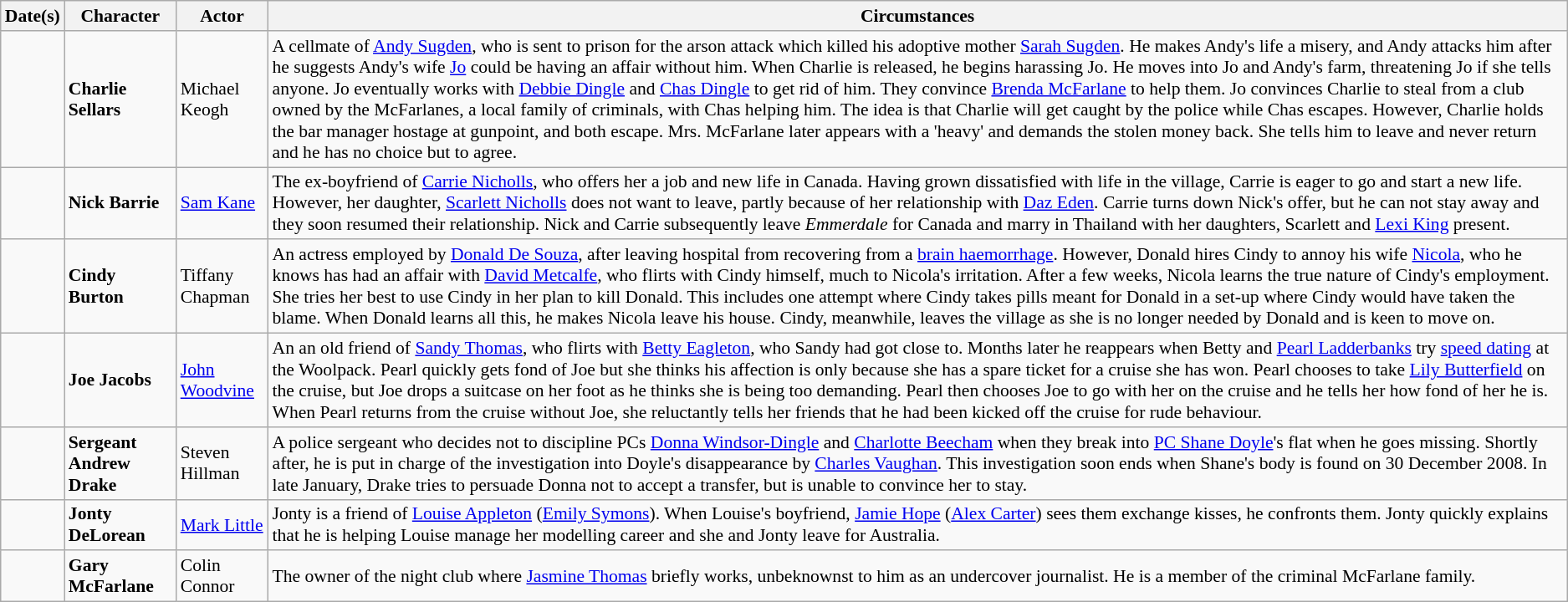<table class="wikitable" style="font-size:90%">
<tr>
<th>Date(s)</th>
<th>Character</th>
<th>Actor</th>
<th>Circumstances</th>
</tr>
<tr>
<td></td>
<td><strong>Charlie Sellars</strong></td>
<td>Michael Keogh</td>
<td>A cellmate of <a href='#'>Andy Sugden</a>, who is sent to prison for the arson attack which killed his adoptive mother <a href='#'>Sarah Sugden</a>. He makes Andy's life a misery, and Andy attacks him after he suggests Andy's wife <a href='#'>Jo</a> could be having an affair without him. When Charlie is released, he begins harassing Jo. He moves into Jo and Andy's farm, threatening Jo if she tells anyone. Jo eventually works with <a href='#'>Debbie Dingle</a> and <a href='#'>Chas Dingle</a> to get rid of him. They convince <a href='#'>Brenda McFarlane</a> to help them. Jo convinces Charlie to steal from a club owned by the McFarlanes, a local family of criminals, with Chas helping him. The idea is that Charlie will get caught by the police while Chas escapes. However, Charlie holds the bar manager hostage at gunpoint, and both escape. Mrs. McFarlane later appears with a 'heavy' and demands the stolen money back. She tells him to leave and never return and he has no choice but to agree.</td>
</tr>
<tr>
<td></td>
<td><strong>Nick Barrie</strong></td>
<td><a href='#'>Sam Kane</a></td>
<td>The ex-boyfriend of <a href='#'>Carrie Nicholls</a>, who offers her a job and new life in Canada. Having grown dissatisfied with life in the village, Carrie is eager to go and start a new life. However, her daughter, <a href='#'>Scarlett Nicholls</a> does not want to leave, partly because of her relationship with <a href='#'>Daz Eden</a>. Carrie turns down Nick's offer, but he can not stay away and they soon resumed their relationship. Nick and Carrie subsequently leave <em>Emmerdale</em> for Canada and marry in Thailand with her daughters, Scarlett and <a href='#'>Lexi King</a> present.</td>
</tr>
<tr>
<td></td>
<td><strong>Cindy Burton</strong></td>
<td>Tiffany Chapman</td>
<td>An actress employed by <a href='#'>Donald De Souza</a>, after leaving hospital from recovering from a <a href='#'>brain haemorrhage</a>.  However, Donald hires Cindy to annoy his wife <a href='#'>Nicola</a>, who he knows has had an affair with <a href='#'>David Metcalfe</a>, who flirts with Cindy himself, much to Nicola's irritation. After a few weeks, Nicola learns the true nature of Cindy's employment. She tries her best to use Cindy in her plan to kill Donald. This includes one attempt where Cindy takes pills meant for Donald in a set-up where Cindy would have taken the blame. When Donald learns all this, he makes Nicola leave his house. Cindy, meanwhile, leaves the village as she is no longer needed by Donald and is keen to move on.</td>
</tr>
<tr>
<td></td>
<td><strong>Joe Jacobs</strong></td>
<td><a href='#'>John Woodvine</a></td>
<td>An an old friend of <a href='#'>Sandy Thomas</a>, who flirts with <a href='#'>Betty Eagleton</a>, who Sandy had got close to. Months later he reappears when Betty and <a href='#'>Pearl Ladderbanks</a> try <a href='#'>speed dating</a> at the Woolpack. Pearl quickly gets fond of Joe but she thinks his affection is only because she has a spare ticket for a cruise she has won. Pearl chooses to take <a href='#'>Lily Butterfield</a> on the cruise, but Joe drops a suitcase on her foot as he thinks she is being too demanding. Pearl then chooses Joe to go with her on the cruise and he tells her how fond of her he is. When Pearl returns from the cruise without Joe, she reluctantly tells her friends that he had been kicked off the cruise for rude behaviour.</td>
</tr>
<tr>
<td></td>
<td><strong>Sergeant Andrew Drake</strong></td>
<td>Steven Hillman</td>
<td>A police sergeant who decides not to discipline PCs <a href='#'>Donna Windsor-Dingle</a> and <a href='#'>Charlotte Beecham</a> when they break into <a href='#'>PC Shane Doyle</a>'s flat when he goes missing. Shortly after, he is put in charge of the investigation into Doyle's disappearance by <a href='#'>Charles Vaughan</a>. This investigation soon ends when Shane's body is found on 30 December 2008. In late January, Drake tries to persuade Donna not to accept a transfer, but is unable to convince her to stay.</td>
</tr>
<tr>
<td></td>
<td><strong>Jonty DeLorean</strong></td>
<td><a href='#'>Mark Little</a></td>
<td>Jonty is a friend of <a href='#'>Louise Appleton</a> (<a href='#'>Emily Symons</a>). When Louise's boyfriend, <a href='#'>Jamie Hope</a> (<a href='#'>Alex Carter</a>) sees them exchange kisses, he confronts them. Jonty quickly explains that he is helping Louise manage her modelling career and she and Jonty leave for Australia.</td>
</tr>
<tr>
<td></td>
<td><strong>Gary McFarlane</strong></td>
<td>Colin Connor</td>
<td>The owner of the night club where <a href='#'>Jasmine Thomas</a> briefly works, unbeknownst to him as an undercover journalist. He is a member of the criminal McFarlane family.</td>
</tr>
</table>
